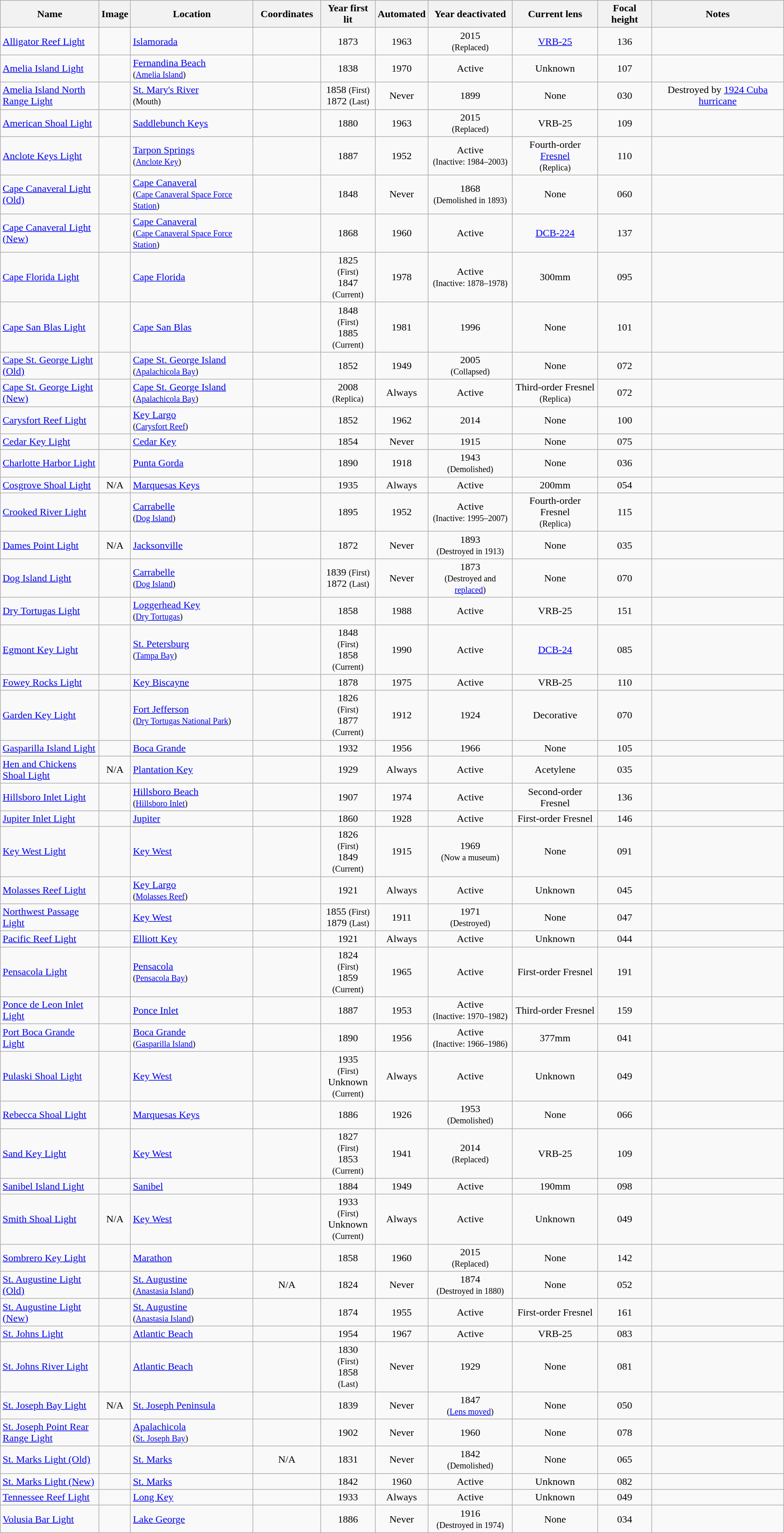<table class="wikitable sortable">
<tr>
<th style="width:150px;">Name</th>
<th scope="col" class="unsortable">Image</th>
<th>Location</th>
<th style="width:100px;">Coordinates</th>
<th>Year first lit</th>
<th>Automated</th>
<th>Year deactivated</th>
<th>Current lens</th>
<th>Focal height</th>
<th>Notes</th>
</tr>
<tr>
<td><a href='#'>Alligator Reef Light</a></td>
<td></td>
<td><a href='#'>Islamorada</a></td>
<td></td>
<td style="text-align: center;">1873</td>
<td style="text-align: center;">1963</td>
<td style="text-align: center;">2015<br><small>(Replaced)</small></td>
<td style="text-align: center;"><a href='#'>VRB-25</a></td>
<td style="text-align: center;"><span>136</span> </td>
<td></td>
</tr>
<tr>
<td><a href='#'>Amelia Island Light</a></td>
<td></td>
<td><a href='#'>Fernandina Beach</a><br><small>(<a href='#'>Amelia Island</a>)</small></td>
<td></td>
<td style="text-align: center;">1838</td>
<td style="text-align: center;">1970</td>
<td style="text-align: center;">Active</td>
<td style="text-align: center;">Unknown</td>
<td style="text-align: center;"><span>107</span> </td>
<td></td>
</tr>
<tr>
<td><a href='#'>Amelia Island North Range Light</a></td>
<td></td>
<td><a href='#'>St. Mary's River</a><br><small>(Mouth)</small></td>
<td></td>
<td style="text-align: center;">1858 <small>(First)</small><br> 1872 <small>(Last)</small></td>
<td style="text-align: center;">Never</td>
<td style="text-align: center;">1899</td>
<td style="text-align: center;">None</td>
<td style="text-align: center;"><span>030</span> </td>
<td style="text-align: center;">Destroyed by <a href='#'>1924 Cuba hurricane</a></td>
</tr>
<tr>
<td><a href='#'>American Shoal Light</a></td>
<td></td>
<td><a href='#'>Saddlebunch Keys</a></td>
<td></td>
<td style="text-align: center;">1880</td>
<td style="text-align: center;">1963</td>
<td style="text-align: center;">2015<br><small>(Replaced)</small></td>
<td style="text-align: center;">VRB-25</td>
<td style="text-align: center;"><span>109</span> </td>
<td></td>
</tr>
<tr>
<td><a href='#'>Anclote Keys Light</a></td>
<td></td>
<td><a href='#'>Tarpon Springs</a><br><small>(<a href='#'>Anclote Key</a>)</small></td>
<td></td>
<td style="text-align: center;">1887</td>
<td style="text-align: center;">1952</td>
<td style="text-align: center;">Active<br><small>(Inactive: 1984–2003)</small></td>
<td style="text-align: center;">Fourth-order <a href='#'>Fresnel</a><br><small>(Replica)</small></td>
<td style="text-align: center;"><span>110</span> </td>
<td></td>
</tr>
<tr>
<td><a href='#'>Cape Canaveral Light<br>(Old)</a></td>
<td></td>
<td><a href='#'>Cape Canaveral</a><br><small>(<a href='#'>Cape Canaveral Space Force Station</a>)</small></td>
<td></td>
<td style="text-align: center;">1848</td>
<td style="text-align: center;">Never</td>
<td style="text-align: center;">1868<br><small>(Demolished in 1893)</small></td>
<td style="text-align: center;">None</td>
<td style="text-align: center;"><span>060</span> </td>
<td></td>
</tr>
<tr>
<td><a href='#'>Cape Canaveral Light<br>(New)</a></td>
<td></td>
<td><a href='#'>Cape Canaveral</a><br><small>(<a href='#'>Cape Canaveral Space Force Station</a>)</small></td>
<td></td>
<td style="text-align: center;">1868</td>
<td style="text-align: center;">1960</td>
<td style="text-align: center;">Active</td>
<td style="text-align: center;"><a href='#'>DCB-224</a></td>
<td style="text-align: center;"><span>137</span> </td>
<td></td>
</tr>
<tr>
<td><a href='#'>Cape Florida Light</a></td>
<td></td>
<td><a href='#'>Cape Florida</a></td>
<td></td>
<td style="text-align: center;">1825 <br><small>(First)</small><br> 1847 <br><small>(Current)</small></td>
<td style="text-align: center;">1978</td>
<td style="text-align: center;">Active<br><small>(Inactive: 1878–1978)</small></td>
<td style="text-align: center;">300mm</td>
<td style="text-align: center;"><span>095</span> </td>
<td></td>
</tr>
<tr>
<td><a href='#'>Cape San Blas Light</a></td>
<td></td>
<td><a href='#'>Cape San Blas</a></td>
<td></td>
<td style="text-align: center;">1848 <br><small>(First)</small><br> 1885 <br><small>(Current)</small></td>
<td style="text-align: center;">1981</td>
<td style="text-align: center;">1996</td>
<td style="text-align: center;">None</td>
<td style="text-align: center;"><span>101</span> </td>
<td></td>
</tr>
<tr>
<td><a href='#'>Cape St. George Light (Old)</a></td>
<td></td>
<td><a href='#'>Cape St. George Island</a><br><small>(<a href='#'>Apalachicola Bay</a>)</small></td>
<td></td>
<td style="text-align: center;">1852</td>
<td style="text-align: center;">1949</td>
<td style="text-align: center;">2005<br><small>(Collapsed)</small></td>
<td style="text-align: center;">None</td>
<td style="text-align: center;"><span>072</span> </td>
<td></td>
</tr>
<tr>
<td><a href='#'>Cape St. George Light (New)</a></td>
<td></td>
<td><a href='#'>Cape St. George Island</a><br><small>(<a href='#'>Apalachicola Bay</a>)</small></td>
<td></td>
<td style="text-align: center;">2008<br><small>(Replica)</small></td>
<td style="text-align: center;">Always</td>
<td style="text-align: center;">Active</td>
<td style="text-align: center;">Third-order Fresnel<br><small>(Replica)</small></td>
<td style="text-align: center;"><span>072</span> </td>
<td></td>
</tr>
<tr>
<td><a href='#'>Carysfort Reef Light</a></td>
<td></td>
<td><a href='#'>Key Largo</a><br><small>(<a href='#'>Carysfort Reef</a>)</small></td>
<td></td>
<td style="text-align: center;">1852</td>
<td style="text-align: center;">1962</td>
<td style="text-align: center;">2014</td>
<td style="text-align: center;">None</td>
<td style="text-align: center;"><span>100</span> </td>
<td></td>
</tr>
<tr>
<td><a href='#'>Cedar Key Light</a></td>
<td></td>
<td><a href='#'>Cedar Key</a></td>
<td></td>
<td style="text-align: center;">1854</td>
<td style="text-align: center;">Never</td>
<td style="text-align: center;">1915</td>
<td style="text-align: center;">None</td>
<td style="text-align: center;"><span>075</span> </td>
<td></td>
</tr>
<tr>
<td><a href='#'>Charlotte Harbor Light</a></td>
<td></td>
<td><a href='#'>Punta Gorda</a></td>
<td></td>
<td style="text-align: center;">1890</td>
<td style="text-align: center;">1918</td>
<td style="text-align: center;">1943<br><small>(Demolished)</small></td>
<td style="text-align: center;">None</td>
<td style="text-align: center;"><span>036</span> </td>
<td></td>
</tr>
<tr>
<td><a href='#'>Cosgrove Shoal Light</a></td>
<td style="text-align: center;">N/A</td>
<td><a href='#'>Marquesas Keys</a></td>
<td></td>
<td style="text-align: center;">1935</td>
<td style="text-align: center;">Always</td>
<td style="text-align: center;">Active</td>
<td style="text-align: center;">200mm</td>
<td style="text-align: center;"><span>054</span> </td>
<td></td>
</tr>
<tr>
<td><a href='#'>Crooked River Light</a></td>
<td></td>
<td><a href='#'>Carrabelle</a><br><small>(<a href='#'>Dog Island</a>)</small></td>
<td></td>
<td style="text-align: center;">1895</td>
<td style="text-align: center;">1952</td>
<td style="text-align: center;">Active<br><small>(Inactive: 1995–2007)</small></td>
<td style="text-align: center;">Fourth-order Fresnel<br><small>(Replica)</small></td>
<td style="text-align: center;"><span>115</span> </td>
<td></td>
</tr>
<tr>
<td><a href='#'>Dames Point Light</a></td>
<td style="text-align: center;">N/A</td>
<td><a href='#'>Jacksonville</a></td>
<td></td>
<td style="text-align: center;">1872</td>
<td style="text-align: center;">Never</td>
<td style="text-align: center;">1893<br><small>(Destroyed in 1913)</small></td>
<td style="text-align: center;">None</td>
<td style="text-align: center;"><span>035</span> </td>
<td></td>
</tr>
<tr>
<td><a href='#'>Dog Island Light</a></td>
<td></td>
<td><a href='#'>Carrabelle</a><br><small>(<a href='#'>Dog Island</a>)</small></td>
<td></td>
<td style="text-align: center;">1839 <small>(First)</small><br> 1872 <small>(Last)</small></td>
<td style="text-align: center;">Never</td>
<td style="text-align: center;">1873<br><small>(Destroyed and <a href='#'>replaced</a>)</small></td>
<td style="text-align: center;">None</td>
<td style="text-align: center;"><span>070</span> </td>
<td></td>
</tr>
<tr>
<td><a href='#'>Dry Tortugas Light</a></td>
<td></td>
<td><a href='#'>Loggerhead Key</a><br><small>(<a href='#'>Dry Tortugas</a>)</small></td>
<td></td>
<td style="text-align: center;">1858</td>
<td style="text-align: center;">1988</td>
<td style="text-align: center;">Active</td>
<td style="text-align: center;">VRB-25</td>
<td style="text-align: center;"><span>151</span> </td>
<td></td>
</tr>
<tr>
<td><a href='#'>Egmont Key Light</a></td>
<td></td>
<td><a href='#'>St. Petersburg</a><br><small>(<a href='#'>Tampa Bay</a>)</small></td>
<td></td>
<td style="text-align: center;">1848 <br><small>(First)</small><br> 1858 <br><small>(Current)</small></td>
<td style="text-align: center;">1990</td>
<td style="text-align: center;">Active</td>
<td style="text-align: center;"><a href='#'>DCB-24</a></td>
<td style="text-align: center;"><span>085</span> </td>
<td></td>
</tr>
<tr>
<td><a href='#'>Fowey Rocks Light</a></td>
<td></td>
<td><a href='#'>Key Biscayne</a></td>
<td></td>
<td style="text-align: center;">1878</td>
<td style="text-align: center;">1975</td>
<td style="text-align: center;">Active</td>
<td style="text-align: center;">VRB-25</td>
<td style="text-align: center;"><span>110</span> </td>
<td></td>
</tr>
<tr>
<td><a href='#'>Garden Key Light</a></td>
<td></td>
<td><a href='#'>Fort Jefferson</a><br><small>(<a href='#'>Dry Tortugas National Park</a>)</small></td>
<td></td>
<td style="text-align: center;">1826 <br><small>(First)</small><br> 1877 <br><small>(Current)</small></td>
<td style="text-align: center;">1912</td>
<td style="text-align: center;">1924</td>
<td style="text-align: center;">Decorative</td>
<td style="text-align: center;"><span>070</span> </td>
<td></td>
</tr>
<tr>
<td><a href='#'>Gasparilla Island Light</a></td>
<td></td>
<td><a href='#'>Boca Grande</a></td>
<td></td>
<td style="text-align: center;">1932</td>
<td style="text-align: center;">1956</td>
<td style="text-align: center;">1966</td>
<td style="text-align: center;">None</td>
<td style="text-align: center;"><span>105</span> </td>
<td></td>
</tr>
<tr>
<td><a href='#'>Hen and Chickens Shoal Light</a></td>
<td style="text-align: center;">N/A</td>
<td><a href='#'>Plantation Key</a></td>
<td></td>
<td style="text-align: center;">1929</td>
<td style="text-align: center;">Always</td>
<td style="text-align: center;">Active</td>
<td style="text-align: center;">Acetylene</td>
<td style="text-align: center;"><span>035</span> </td>
<td></td>
</tr>
<tr>
<td><a href='#'>Hillsboro Inlet Light</a></td>
<td></td>
<td><a href='#'>Hillsboro Beach</a><br><small>(<a href='#'>Hillsboro Inlet</a>)</small></td>
<td></td>
<td style="text-align: center;">1907</td>
<td style="text-align: center;">1974</td>
<td style="text-align: center;">Active</td>
<td style="text-align: center;">Second-order Fresnel</td>
<td style="text-align: center;"><span>136</span> </td>
<td></td>
</tr>
<tr>
<td><a href='#'>Jupiter Inlet Light</a></td>
<td></td>
<td><a href='#'>Jupiter</a></td>
<td></td>
<td style="text-align: center;">1860</td>
<td style="text-align: center;">1928</td>
<td style="text-align: center;">Active</td>
<td style="text-align: center;">First-order Fresnel</td>
<td style="text-align: center;"><span>146</span> </td>
<td></td>
</tr>
<tr>
<td><a href='#'>Key West Light</a></td>
<td></td>
<td><a href='#'>Key West</a></td>
<td></td>
<td style="text-align: center;">1826 <br><small>(First)</small><br> 1849 <br><small>(Current)</small></td>
<td style="text-align: center;">1915</td>
<td style="text-align: center;">1969<br><small>(Now a museum)</small></td>
<td style="text-align: center;">None</td>
<td style="text-align: center;"><span>091</span> </td>
<td></td>
</tr>
<tr>
<td><a href='#'>Molasses Reef Light</a></td>
<td></td>
<td><a href='#'>Key Largo</a><br><small>(<a href='#'>Molasses Reef</a>)</small></td>
<td></td>
<td style="text-align: center;">1921</td>
<td style="text-align: center;">Always</td>
<td style="text-align: center;">Active</td>
<td style="text-align: center;">Unknown</td>
<td style="text-align: center;"><span>045</span> </td>
<td></td>
</tr>
<tr>
<td><a href='#'>Northwest Passage Light</a></td>
<td></td>
<td><a href='#'>Key West</a></td>
<td></td>
<td style="text-align: center;">1855 <small>(First)</small><br> 1879 <small>(Last)</small></td>
<td style="text-align: center;">1911</td>
<td style="text-align: center;">1971<br><small>(Destroyed)</small></td>
<td style="text-align: center;">None</td>
<td style="text-align: center;"><span>047</span> </td>
<td></td>
</tr>
<tr>
<td><a href='#'>Pacific Reef Light</a></td>
<td></td>
<td><a href='#'>Elliott Key</a></td>
<td></td>
<td style="text-align: center;">1921</td>
<td style="text-align: center;">Always</td>
<td style="text-align: center;">Active</td>
<td style="text-align: center;">Unknown</td>
<td style="text-align: center;"><span>044</span> </td>
<td></td>
</tr>
<tr>
<td><a href='#'>Pensacola Light</a></td>
<td></td>
<td><a href='#'>Pensacola</a><br><small>(<a href='#'>Pensacola Bay</a>)</small></td>
<td></td>
<td style="text-align: center;">1824 <br><small>(First)</small><br> 1859 <br><small>(Current)</small></td>
<td style="text-align: center;">1965</td>
<td style="text-align: center;">Active</td>
<td style="text-align: center;">First-order Fresnel</td>
<td style="text-align: center;"><span>191</span> </td>
<td></td>
</tr>
<tr>
<td><a href='#'>Ponce de Leon Inlet Light</a></td>
<td></td>
<td><a href='#'>Ponce Inlet</a></td>
<td></td>
<td style="text-align: center;">1887</td>
<td style="text-align: center;">1953</td>
<td style="text-align: center;">Active<br><small>(Inactive: 1970–1982)</small></td>
<td style="text-align: center;">Third-order Fresnel</td>
<td style="text-align: center;"><span>159</span> </td>
<td></td>
</tr>
<tr>
<td><a href='#'>Port Boca Grande Light</a></td>
<td></td>
<td><a href='#'>Boca Grande</a><br><small>(<a href='#'>Gasparilla Island</a>)</small></td>
<td></td>
<td style="text-align: center;">1890</td>
<td style="text-align: center;">1956</td>
<td style="text-align: center;">Active<br><small>(Inactive: 1966–1986)</small></td>
<td style="text-align: center;">377mm</td>
<td style="text-align: center;"><span>041</span> </td>
<td></td>
</tr>
<tr>
<td><a href='#'>Pulaski Shoal Light</a></td>
<td></td>
<td><a href='#'>Key West</a></td>
<td></td>
<td style="text-align: center;">1935 <br><small>(First)</small><br> Unknown <br><small>(Current)</small></td>
<td style="text-align: center;">Always</td>
<td style="text-align: center;">Active</td>
<td style="text-align: center;">Unknown</td>
<td style="text-align: center;"><span>049</span> </td>
<td></td>
</tr>
<tr>
<td><a href='#'>Rebecca Shoal Light</a></td>
<td></td>
<td><a href='#'>Marquesas Keys</a></td>
<td></td>
<td style="text-align: center;">1886</td>
<td style="text-align: center;">1926</td>
<td style="text-align: center;">1953<br><small>(Demolished)</small></td>
<td style="text-align: center;">None</td>
<td style="text-align: center;"><span>066</span> </td>
<td></td>
</tr>
<tr>
<td><a href='#'>Sand Key Light</a></td>
<td></td>
<td><a href='#'>Key West</a></td>
<td></td>
<td style="text-align: center;">1827 <br><small>(First)</small><br> 1853 <br><small>(Current)</small></td>
<td style="text-align: center;">1941</td>
<td style="text-align: center;">2014<br><small>(Replaced)</small></td>
<td style="text-align: center;">VRB-25</td>
<td style="text-align: center;"><span>109</span> </td>
<td></td>
</tr>
<tr>
<td><a href='#'>Sanibel Island Light</a></td>
<td></td>
<td><a href='#'>Sanibel</a></td>
<td></td>
<td style="text-align: center;">1884</td>
<td style="text-align: center;">1949</td>
<td style="text-align: center;">Active</td>
<td style="text-align: center;">190mm</td>
<td style="text-align: center;"><span>098</span> </td>
<td></td>
</tr>
<tr>
<td><a href='#'>Smith Shoal Light</a></td>
<td style="text-align: center;">N/A</td>
<td><a href='#'>Key West</a></td>
<td></td>
<td style="text-align: center;">1933 <br><small>(First)</small><br> Unknown <br><small>(Current)</small></td>
<td style="text-align: center;">Always</td>
<td style="text-align: center;">Active</td>
<td style="text-align: center;">Unknown</td>
<td style="text-align: center;"><span>049</span> </td>
<td></td>
</tr>
<tr>
<td><a href='#'>Sombrero Key Light</a></td>
<td></td>
<td><a href='#'>Marathon</a></td>
<td></td>
<td style="text-align: center;">1858</td>
<td style="text-align: center;">1960</td>
<td style="text-align: center;">2015<br><small>(Replaced)</small></td>
<td style="text-align: center;">None</td>
<td style="text-align: center;"><span>142</span> </td>
<td></td>
</tr>
<tr>
<td><a href='#'>St. Augustine Light (Old)</a></td>
<td></td>
<td><a href='#'>St. Augustine</a><br><small>(<a href='#'>Anastasia Island</a>)</small></td>
<td style="text-align: center;">N/A</td>
<td style="text-align: center;">1824</td>
<td style="text-align: center;">Never</td>
<td style="text-align: center;">1874<br><small>(Destroyed in 1880)</small></td>
<td style="text-align: center;">None</td>
<td style="text-align: center;"><span>052</span> </td>
<td></td>
</tr>
<tr>
<td><a href='#'>St. Augustine Light (New)</a></td>
<td></td>
<td><a href='#'>St. Augustine</a><br><small>(<a href='#'>Anastasia Island</a>)</small></td>
<td></td>
<td style="text-align: center;">1874</td>
<td style="text-align: center;">1955</td>
<td style="text-align: center;">Active</td>
<td style="text-align: center;">First-order Fresnel</td>
<td style="text-align: center;"><span>161</span> </td>
<td></td>
</tr>
<tr>
<td><a href='#'>St. Johns Light</a></td>
<td></td>
<td><a href='#'>Atlantic Beach</a></td>
<td></td>
<td style="text-align: center;">1954</td>
<td style="text-align: center;">1967</td>
<td style="text-align: center;">Active</td>
<td style="text-align: center;">VRB-25</td>
<td style="text-align: center;"><span>083</span> </td>
<td></td>
</tr>
<tr>
<td><a href='#'>St. Johns River Light</a></td>
<td></td>
<td><a href='#'>Atlantic Beach</a></td>
<td></td>
<td style="text-align: center;">1830 <br><small>(First)</small><br> 1858 <br><small>(Last)</small></td>
<td style="text-align: center;">Never</td>
<td style="text-align: center;">1929</td>
<td style="text-align: center;">None</td>
<td style="text-align: center;"><span>081</span> </td>
<td></td>
</tr>
<tr>
<td><a href='#'>St. Joseph Bay Light</a></td>
<td style="text-align: center;">N/A</td>
<td><a href='#'>St. Joseph Peninsula</a></td>
<td></td>
<td style="text-align: center;">1839</td>
<td style="text-align: center;">Never</td>
<td style="text-align: center;">1847<br><small>(<a href='#'>Lens moved</a>)</small></td>
<td style="text-align: center;">None</td>
<td style="text-align: center;"><span>050</span> </td>
<td></td>
</tr>
<tr>
<td><a href='#'>St. Joseph Point Rear Range Light</a></td>
<td></td>
<td><a href='#'>Apalachicola</a><br><small>(<a href='#'>St. Joseph Bay</a>)</small></td>
<td></td>
<td style="text-align: center;">1902</td>
<td style="text-align: center;">Never</td>
<td style="text-align: center;">1960</td>
<td style="text-align: center;">None</td>
<td style="text-align: center;"><span>078</span> </td>
<td></td>
</tr>
<tr>
<td><a href='#'>St. Marks Light (Old)</a></td>
<td></td>
<td><a href='#'>St. Marks</a></td>
<td style="text-align: center;">N/A</td>
<td style="text-align: center;">1831</td>
<td style="text-align: center;">Never</td>
<td style="text-align: center;">1842<br><small>(Demolished)</small></td>
<td style="text-align: center;">None</td>
<td style="text-align: center;"><span>065</span> </td>
<td></td>
</tr>
<tr>
<td><a href='#'>St. Marks Light (New)</a></td>
<td></td>
<td><a href='#'>St. Marks</a></td>
<td></td>
<td style="text-align: center;">1842</td>
<td style="text-align: center;">1960</td>
<td style="text-align: center;">Active</td>
<td style="text-align: center;">Unknown</td>
<td style="text-align: center;"><span>082</span> </td>
<td></td>
</tr>
<tr>
<td><a href='#'>Tennessee Reef Light</a></td>
<td></td>
<td><a href='#'>Long Key</a></td>
<td></td>
<td style="text-align: center;">1933</td>
<td style="text-align: center;">Always</td>
<td style="text-align: center;">Active</td>
<td style="text-align: center;">Unknown</td>
<td style="text-align: center;"><span>049</span> </td>
<td></td>
</tr>
<tr>
<td><a href='#'>Volusia Bar Light</a></td>
<td></td>
<td><a href='#'>Lake George</a></td>
<td></td>
<td style="text-align: center;">1886</td>
<td style="text-align: center;">Never</td>
<td style="text-align: center;">1916<br><small>(Destroyed in 1974)</small></td>
<td style="text-align: center;">None</td>
<td style="text-align: center;"><span>034</span> </td>
<td></td>
</tr>
</table>
